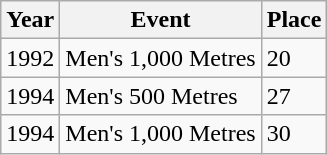<table class="wikitable sortable">
<tr>
<th>Year</th>
<th>Event</th>
<th>Place</th>
</tr>
<tr>
<td>1992</td>
<td>Men's 1,000 Metres</td>
<td>20</td>
</tr>
<tr>
<td>1994</td>
<td>Men's 500 Metres</td>
<td>27</td>
</tr>
<tr>
<td>1994</td>
<td>Men's 1,000 Metres</td>
<td>30</td>
</tr>
</table>
